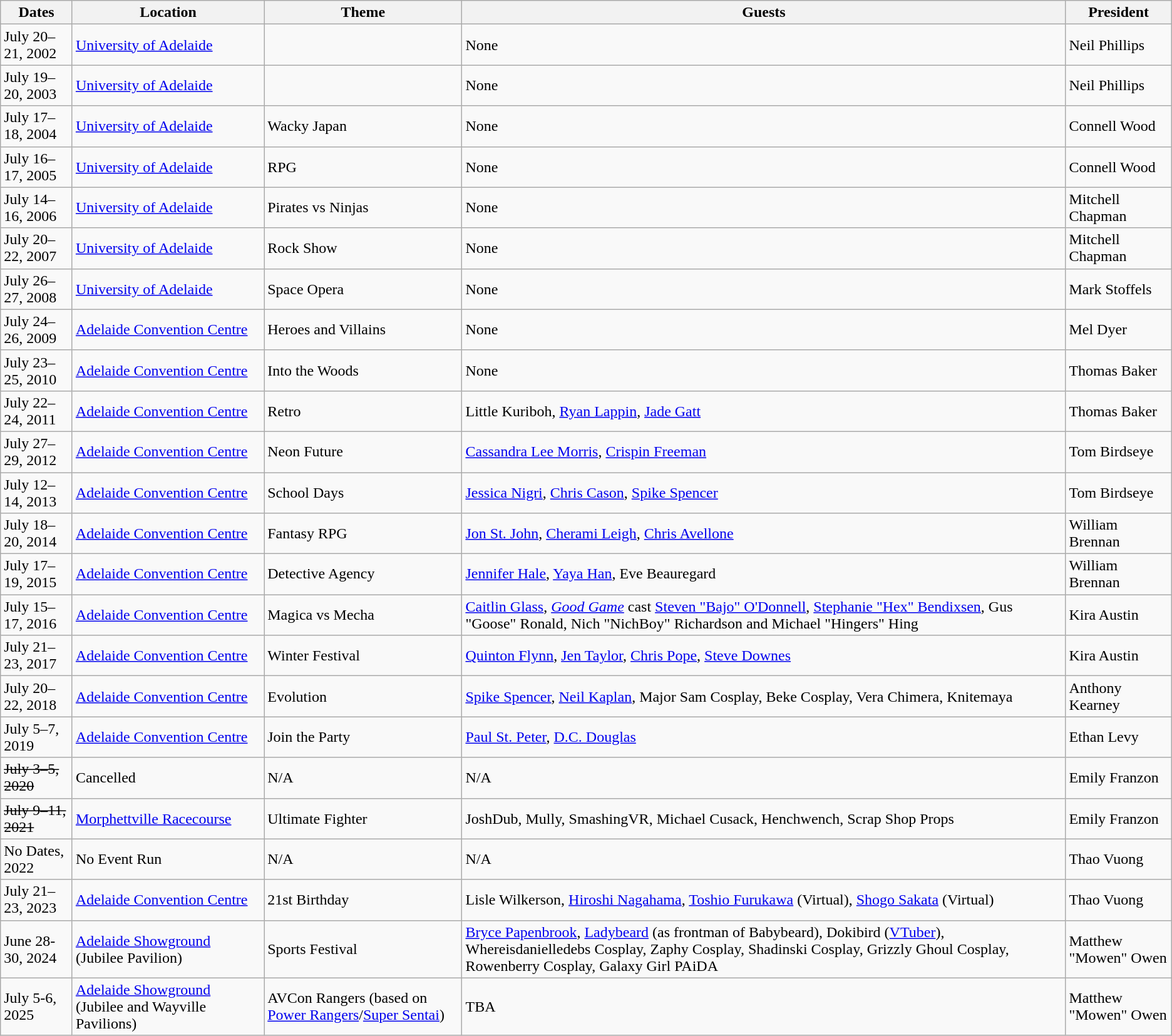<table class="wikitable">
<tr>
<th>Dates</th>
<th>Location</th>
<th>Theme</th>
<th>Guests</th>
<th>President</th>
</tr>
<tr>
<td>July 20–21, 2002</td>
<td><a href='#'>University of Adelaide</a></td>
<td></td>
<td>None</td>
<td>Neil Phillips</td>
</tr>
<tr>
<td>July 19–20, 2003</td>
<td><a href='#'>University of Adelaide</a></td>
<td></td>
<td>None</td>
<td>Neil Phillips</td>
</tr>
<tr>
<td>July 17–18, 2004</td>
<td><a href='#'>University of Adelaide</a></td>
<td>Wacky Japan</td>
<td>None</td>
<td>Connell Wood</td>
</tr>
<tr>
<td>July 16–17, 2005</td>
<td><a href='#'>University of Adelaide</a></td>
<td>RPG</td>
<td>None</td>
<td>Connell Wood</td>
</tr>
<tr>
<td>July 14–16, 2006</td>
<td><a href='#'>University of Adelaide</a></td>
<td>Pirates vs Ninjas</td>
<td>None</td>
<td>Mitchell Chapman</td>
</tr>
<tr>
<td>July 20–22, 2007</td>
<td><a href='#'>University of Adelaide</a></td>
<td>Rock Show</td>
<td>None</td>
<td>Mitchell Chapman</td>
</tr>
<tr>
<td>July 26–27, 2008</td>
<td><a href='#'>University of Adelaide</a></td>
<td>Space Opera</td>
<td>None</td>
<td>Mark Stoffels</td>
</tr>
<tr>
<td>July 24–26, 2009</td>
<td><a href='#'>Adelaide Convention Centre</a></td>
<td>Heroes and Villains</td>
<td>None</td>
<td>Mel Dyer</td>
</tr>
<tr>
<td>July 23–25, 2010</td>
<td><a href='#'>Adelaide Convention Centre</a></td>
<td>Into the Woods</td>
<td>None</td>
<td>Thomas Baker</td>
</tr>
<tr>
<td>July 22–24, 2011</td>
<td><a href='#'>Adelaide Convention Centre</a></td>
<td>Retro</td>
<td>Little Kuriboh, <a href='#'>Ryan Lappin</a>, <a href='#'>Jade Gatt</a></td>
<td>Thomas Baker</td>
</tr>
<tr>
<td>July 27–29, 2012</td>
<td><a href='#'>Adelaide Convention Centre</a></td>
<td>Neon Future</td>
<td><a href='#'>Cassandra Lee Morris</a>, <a href='#'>Crispin Freeman</a></td>
<td>Tom Birdseye</td>
</tr>
<tr>
<td>July 12–14, 2013</td>
<td><a href='#'>Adelaide Convention Centre</a></td>
<td>School Days</td>
<td><a href='#'>Jessica Nigri</a>, <a href='#'>Chris Cason</a>, <a href='#'>Spike Spencer</a></td>
<td>Tom Birdseye</td>
</tr>
<tr>
<td>July 18–20, 2014</td>
<td><a href='#'>Adelaide Convention Centre</a></td>
<td>Fantasy RPG</td>
<td><a href='#'>Jon St. John</a>, <a href='#'>Cherami Leigh</a>, <a href='#'>Chris Avellone</a></td>
<td>William Brennan</td>
</tr>
<tr>
<td>July 17–19, 2015</td>
<td><a href='#'>Adelaide Convention Centre</a></td>
<td>Detective Agency</td>
<td><a href='#'>Jennifer Hale</a>, <a href='#'>Yaya Han</a>, Eve Beauregard</td>
<td>William Brennan</td>
</tr>
<tr>
<td>July 15–17, 2016</td>
<td><a href='#'>Adelaide Convention Centre</a></td>
<td>Magica vs Mecha</td>
<td><a href='#'>Caitlin Glass</a>, <a href='#'><em>Good Game</em></a> cast <a href='#'>Steven "Bajo" O'Donnell</a>, <a href='#'>Stephanie "Hex" Bendixsen</a>, Gus "Goose" Ronald, Nich "NichBoy" Richardson and Michael "Hingers" Hing</td>
<td>Kira Austin</td>
</tr>
<tr>
<td>July 21–23, 2017</td>
<td><a href='#'>Adelaide Convention Centre</a></td>
<td>Winter Festival</td>
<td><a href='#'>Quinton Flynn</a>, <a href='#'>Jen Taylor</a>, <a href='#'>Chris Pope</a>, <a href='#'>Steve Downes</a></td>
<td>Kira Austin</td>
</tr>
<tr>
<td>July 20–22, 2018</td>
<td><a href='#'>Adelaide Convention Centre</a></td>
<td>Evolution</td>
<td><a href='#'>Spike Spencer</a>, <a href='#'>Neil Kaplan</a>, Major Sam Cosplay, Beke Cosplay, Vera Chimera, Knitemaya</td>
<td>Anthony Kearney</td>
</tr>
<tr>
<td>July 5–7, 2019</td>
<td><a href='#'>Adelaide Convention Centre</a></td>
<td>Join the Party</td>
<td><a href='#'>Paul St. Peter</a>, <a href='#'>D.C. Douglas</a></td>
<td>Ethan Levy</td>
</tr>
<tr>
<td><s>July 3–5, 2020</s></td>
<td>Cancelled</td>
<td>N/A</td>
<td>N/A</td>
<td>Emily Franzon</td>
</tr>
<tr>
<td><s>July 9–11, 2021</s></td>
<td><a href='#'>Morphettville Racecourse</a></td>
<td>Ultimate Fighter</td>
<td>JoshDub, Mully, SmashingVR, Michael Cusack, Henchwench, Scrap Shop Props</td>
<td>Emily Franzon</td>
</tr>
<tr>
<td>No Dates, 2022</td>
<td>No Event Run</td>
<td>N/A</td>
<td>N/A</td>
<td>Thao Vuong</td>
</tr>
<tr>
<td>July 21–23, 2023</td>
<td><a href='#'>Adelaide Convention Centre</a></td>
<td>21st Birthday</td>
<td>Lisle Wilkerson, <a href='#'>Hiroshi Nagahama</a>, <a href='#'>Toshio Furukawa</a> (Virtual), <a href='#'>Shogo Sakata</a> (Virtual)</td>
<td>Thao Vuong</td>
</tr>
<tr>
<td>June 28-30, 2024</td>
<td><a href='#'>Adelaide Showground</a> (Jubilee Pavilion)</td>
<td>Sports Festival</td>
<td><a href='#'>Bryce Papenbrook</a>, <a href='#'>Ladybeard</a> (as frontman of Babybeard), Dokibird (<a href='#'>VTuber</a>), Whereisdanielledebs Cosplay, Zaphy Cosplay, Shadinski Cosplay, Grizzly Ghoul Cosplay, Rowenberry Cosplay, Galaxy Girl PAiDA</td>
<td>Matthew "Mowen" Owen</td>
</tr>
<tr>
<td>July 5-6, 2025</td>
<td><a href='#'>Adelaide Showground</a> (Jubilee and Wayville Pavilions)</td>
<td>AVCon Rangers (based on <a href='#'>Power Rangers</a>/<a href='#'>Super Sentai</a>)</td>
<td>TBA</td>
<td>Matthew "Mowen" Owen</td>
</tr>
</table>
